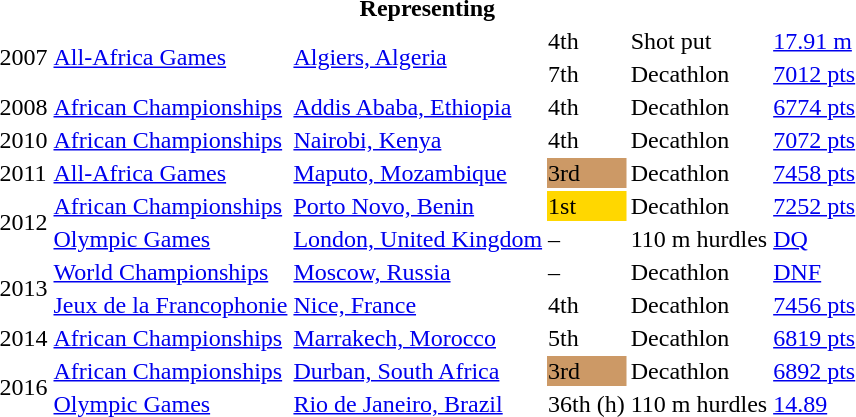<table>
<tr>
<th colspan="6">Representing </th>
</tr>
<tr>
<td rowspan=2>2007</td>
<td rowspan=2><a href='#'>All-Africa Games</a></td>
<td rowspan=2><a href='#'>Algiers, Algeria</a></td>
<td>4th</td>
<td>Shot put</td>
<td><a href='#'>17.91 m</a></td>
</tr>
<tr>
<td>7th</td>
<td>Decathlon</td>
<td><a href='#'>7012 pts</a></td>
</tr>
<tr>
<td>2008</td>
<td><a href='#'>African Championships</a></td>
<td><a href='#'>Addis Ababa, Ethiopia</a></td>
<td>4th</td>
<td>Decathlon</td>
<td><a href='#'>6774 pts</a></td>
</tr>
<tr>
<td>2010</td>
<td><a href='#'>African Championships</a></td>
<td><a href='#'>Nairobi, Kenya</a></td>
<td>4th</td>
<td>Decathlon</td>
<td><a href='#'>7072 pts</a></td>
</tr>
<tr>
<td>2011</td>
<td><a href='#'>All-Africa Games</a></td>
<td><a href='#'>Maputo, Mozambique</a></td>
<td bgcolor=cc9966>3rd</td>
<td>Decathlon</td>
<td><a href='#'>7458 pts</a></td>
</tr>
<tr>
<td rowspan=2>2012</td>
<td><a href='#'>African Championships</a></td>
<td><a href='#'>Porto Novo, Benin</a></td>
<td bgcolor=gold>1st</td>
<td>Decathlon</td>
<td><a href='#'>7252 pts</a></td>
</tr>
<tr>
<td><a href='#'>Olympic Games</a></td>
<td><a href='#'>London, United Kingdom</a></td>
<td>–</td>
<td>110 m hurdles</td>
<td><a href='#'>DQ</a></td>
</tr>
<tr>
<td rowspan=2>2013</td>
<td><a href='#'>World Championships</a></td>
<td><a href='#'>Moscow, Russia</a></td>
<td>–</td>
<td>Decathlon</td>
<td><a href='#'>DNF</a></td>
</tr>
<tr>
<td><a href='#'>Jeux de la Francophonie</a></td>
<td><a href='#'>Nice, France</a></td>
<td>4th</td>
<td>Decathlon</td>
<td><a href='#'>7456 pts</a></td>
</tr>
<tr>
<td>2014</td>
<td><a href='#'>African Championships</a></td>
<td><a href='#'>Marrakech, Morocco</a></td>
<td>5th</td>
<td>Decathlon</td>
<td><a href='#'>6819 pts</a></td>
</tr>
<tr>
<td rowspan=2>2016</td>
<td><a href='#'>African Championships</a></td>
<td><a href='#'>Durban, South Africa</a></td>
<td bgcolor=cc9966>3rd</td>
<td>Decathlon</td>
<td><a href='#'>6892 pts</a></td>
</tr>
<tr>
<td><a href='#'>Olympic Games</a></td>
<td><a href='#'>Rio de Janeiro, Brazil</a></td>
<td>36th (h)</td>
<td>110 m hurdles</td>
<td><a href='#'>14.89</a></td>
</tr>
</table>
